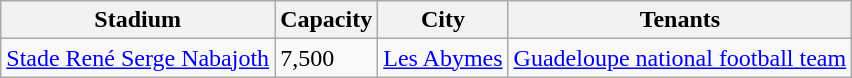<table class="wikitable sortable">
<tr>
<th>Stadium</th>
<th>Capacity</th>
<th>City</th>
<th>Tenants</th>
</tr>
<tr>
<td><a href='#'>Stade René Serge Nabajoth</a></td>
<td>7,500</td>
<td><a href='#'>Les Abymes</a></td>
<td><a href='#'>Guadeloupe national football team</a></td>
</tr>
</table>
